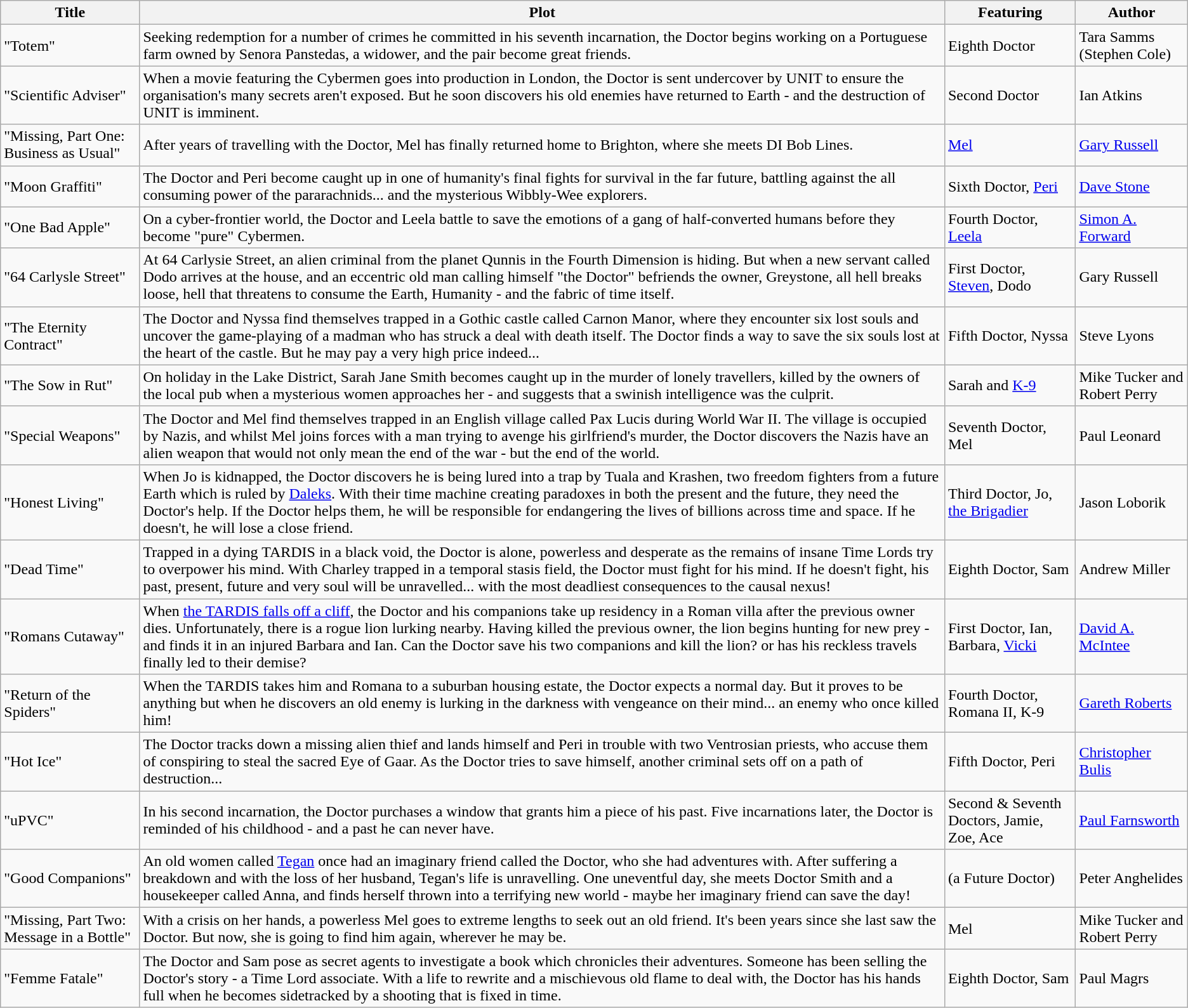<table class="wikitable">
<tr>
<th>Title</th>
<th>Plot</th>
<th>Featuring</th>
<th>Author</th>
</tr>
<tr>
<td>"Totem"</td>
<td>Seeking redemption for a number of crimes he committed in his seventh incarnation, the Doctor begins working on a Portuguese farm owned by Senora Panstedas, a widower, and the pair become great friends.</td>
<td>Eighth Doctor</td>
<td>Tara Samms (Stephen Cole)</td>
</tr>
<tr>
<td>"Scientific Adviser"</td>
<td>When a movie featuring the Cybermen goes into production in London, the Doctor is sent undercover by UNIT to ensure the organisation's many secrets aren't exposed. But he soon discovers his old enemies have returned to Earth - and the destruction of UNIT is imminent.</td>
<td>Second Doctor</td>
<td>Ian Atkins</td>
</tr>
<tr>
<td>"Missing, Part One: Business as Usual"</td>
<td>After years of travelling with the Doctor, Mel has finally returned home to Brighton, where she meets DI Bob Lines.</td>
<td><a href='#'>Mel</a></td>
<td><a href='#'>Gary Russell</a></td>
</tr>
<tr>
<td>"Moon Graffiti"</td>
<td>The Doctor and Peri become caught up in one of humanity's final fights for survival in the far future, battling against the all consuming power of the pararachnids... and the mysterious Wibbly-Wee explorers.</td>
<td>Sixth Doctor, <a href='#'>Peri</a></td>
<td><a href='#'>Dave Stone</a></td>
</tr>
<tr>
<td>"One Bad Apple"</td>
<td>On a cyber-frontier world, the Doctor and Leela battle to save the emotions of a gang of half-converted humans before they become "pure" Cybermen.</td>
<td>Fourth Doctor, <a href='#'>Leela</a></td>
<td><a href='#'>Simon A. Forward</a></td>
</tr>
<tr>
<td>"64 Carlysle Street"</td>
<td>At 64 Carlysie Street, an alien criminal from the planet Qunnis in the Fourth Dimension is hiding. But when a new servant called Dodo arrives at the house, and an eccentric old man calling himself "the Doctor" befriends the owner, Greystone, all hell breaks loose, hell that threatens to consume the Earth, Humanity - and the fabric of time itself.</td>
<td>First Doctor, <a href='#'>Steven</a>, Dodo</td>
<td>Gary Russell</td>
</tr>
<tr>
<td>"The Eternity Contract"</td>
<td>The Doctor and Nyssa find themselves trapped in a Gothic castle called Carnon Manor, where they encounter six lost souls and uncover the game-playing of a madman who has struck a deal with death itself. The Doctor finds a way to save the six souls lost at the heart of the castle. But he may pay a very high price indeed...</td>
<td>Fifth Doctor, Nyssa</td>
<td>Steve Lyons</td>
</tr>
<tr>
<td>"The Sow in Rut"</td>
<td>On holiday in the Lake District, Sarah Jane Smith becomes caught up in the murder of lonely travellers, killed by the owners of the local pub when a mysterious women approaches her - and suggests that a swinish intelligence was the culprit.</td>
<td>Sarah and <a href='#'>K-9</a></td>
<td>Mike Tucker and Robert Perry</td>
</tr>
<tr>
<td>"Special Weapons"</td>
<td>The Doctor and Mel find themselves trapped in an English village called Pax Lucis during World War II. The village is occupied by Nazis, and whilst Mel joins forces with a man trying to avenge his girlfriend's murder, the Doctor discovers the Nazis have an alien weapon that would not only mean the end of the war - but the end of the world.</td>
<td>Seventh Doctor, Mel</td>
<td>Paul Leonard</td>
</tr>
<tr>
<td>"Honest Living"</td>
<td>When Jo is kidnapped, the Doctor discovers he is being lured into a trap by Tuala and Krashen, two freedom fighters from a future Earth which is ruled by <a href='#'>Daleks</a>. With their time machine creating paradoxes in both the present and the future, they need the Doctor's help. If the Doctor helps them, he will be responsible for endangering the lives of billions across time and space. If he doesn't, he will lose a close friend.</td>
<td>Third Doctor, Jo, <a href='#'>the Brigadier</a></td>
<td>Jason Loborik</td>
</tr>
<tr>
<td>"Dead Time"</td>
<td>Trapped in a dying TARDIS in a black void, the Doctor is alone, powerless and desperate as the remains of insane Time Lords try to overpower his mind. With Charley trapped in a temporal stasis field, the Doctor must fight for his mind. If he doesn't fight, his past, present, future and very soul will be unravelled... with the most deadliest consequences to the causal nexus!</td>
<td>Eighth Doctor, Sam</td>
<td>Andrew Miller</td>
</tr>
<tr>
<td>"Romans Cutaway"</td>
<td>When <a href='#'>the TARDIS falls off a cliff</a>, the Doctor and his companions take up residency in a Roman villa after the previous owner dies. Unfortunately, there is a rogue lion lurking nearby. Having killed the previous owner, the lion begins hunting for new prey - and finds it in an injured Barbara and Ian. Can the Doctor save his two companions and kill the lion? or has his reckless travels finally led to their demise?</td>
<td>First Doctor, Ian, Barbara, <a href='#'>Vicki</a></td>
<td><a href='#'>David A. McIntee</a></td>
</tr>
<tr>
<td>"Return of the Spiders"</td>
<td>When the TARDIS takes him and Romana to a suburban housing estate, the Doctor expects a normal day. But it proves to be anything but when he discovers an old enemy is lurking in the darkness with vengeance on their mind... an enemy who once killed him!</td>
<td>Fourth Doctor, Romana II, K-9</td>
<td><a href='#'>Gareth Roberts</a></td>
</tr>
<tr>
<td>"Hot Ice"</td>
<td>The Doctor tracks down a missing alien thief and lands himself and Peri in trouble with two Ventrosian priests, who accuse them of conspiring to steal the sacred Eye of Gaar. As the Doctor tries to save himself, another criminal sets off on a path of destruction...</td>
<td>Fifth Doctor, Peri</td>
<td><a href='#'>Christopher Bulis</a></td>
</tr>
<tr>
<td>"uPVC"</td>
<td>In his second incarnation, the Doctor purchases a window that grants him a piece of his past. Five incarnations later, the Doctor is reminded of his childhood - and a past he can never have.</td>
<td>Second & Seventh Doctors, Jamie, Zoe, Ace</td>
<td><a href='#'>Paul Farnsworth</a></td>
</tr>
<tr>
<td>"Good Companions"</td>
<td>An old women called <a href='#'>Tegan</a> once had an imaginary friend called the Doctor, who she had adventures with. After suffering a breakdown and with the loss of her husband, Tegan's life is unravelling. One uneventful day, she meets Doctor Smith and a housekeeper called Anna, and finds herself thrown into a terrifying new world - maybe her imaginary friend can save the day!</td>
<td>(a Future Doctor)</td>
<td>Peter Anghelides</td>
</tr>
<tr>
<td>"Missing, Part Two: Message in a Bottle"</td>
<td>With a crisis on her hands, a powerless Mel goes to extreme lengths to seek out an old friend. It's been years since she last saw the Doctor. But now, she is going to find him again, wherever he may be.</td>
<td>Mel</td>
<td>Mike Tucker and Robert Perry</td>
</tr>
<tr>
<td>"Femme Fatale"</td>
<td>The Doctor and Sam pose as secret agents to investigate a book which chronicles their adventures. Someone has been selling the Doctor's story - a Time Lord associate. With a life to rewrite and a mischievous old flame to deal with, the Doctor has his hands full when he becomes sidetracked by a shooting that is fixed in time.</td>
<td>Eighth Doctor, Sam</td>
<td>Paul Magrs</td>
</tr>
</table>
